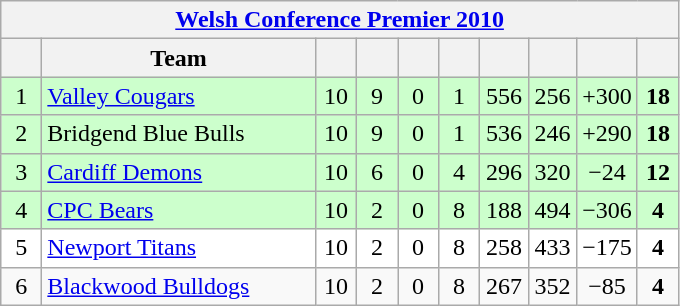<table class="wikitable" style="text-align:center;">
<tr>
<th colspan="11"><a href='#'>Welsh Conference Premier 2010</a></th>
</tr>
<tr>
<th width="20"></th>
<th width="175">Team</th>
<th width="20"></th>
<th width="20"></th>
<th width="20"></th>
<th width="20"></th>
<th width="25"></th>
<th width="25"></th>
<th width="25"></th>
<th width="20"></th>
</tr>
<tr align=center style="background:#ccffcc;">
<td>1</td>
<td style="text-align:left;"><a href='#'>Valley Cougars</a></td>
<td>10</td>
<td>9</td>
<td>0</td>
<td>1</td>
<td>556</td>
<td>256</td>
<td>+300</td>
<td><strong>18</strong></td>
</tr>
<tr align=center style="background:#ccffcc;">
<td>2</td>
<td style="text-align:left;">Bridgend Blue Bulls</td>
<td>10</td>
<td>9</td>
<td>0</td>
<td>1</td>
<td>536</td>
<td>246</td>
<td>+290</td>
<td><strong>18</strong></td>
</tr>
<tr align=center style="background:#ccffcc;">
<td>3</td>
<td style="text-align:left;"><a href='#'>Cardiff Demons</a></td>
<td>10</td>
<td>6</td>
<td>0</td>
<td>4</td>
<td>296</td>
<td>320</td>
<td>−24</td>
<td><strong>12</strong></td>
</tr>
<tr align=center style="background:#ccffcc;">
<td>4</td>
<td style="text-align:left"><a href='#'>CPC Bears</a></td>
<td>10</td>
<td>2</td>
<td>0</td>
<td>8</td>
<td>188</td>
<td>494</td>
<td>−306</td>
<td><strong>4</strong></td>
</tr>
<tr align=center style="background:white;">
<td>5</td>
<td style="text-align:left;"><a href='#'>Newport Titans</a></td>
<td>10</td>
<td>2</td>
<td>0</td>
<td>8</td>
<td>258</td>
<td>433</td>
<td>−175</td>
<td><strong>4</strong></td>
</tr>
<tr align=center style="background:#white;">
<td>6</td>
<td style="text-align:left;"><a href='#'>Blackwood Bulldogs</a></td>
<td>10</td>
<td>2</td>
<td>0</td>
<td>8</td>
<td>267</td>
<td>352</td>
<td>−85</td>
<td><strong>4</strong></td>
</tr>
</table>
